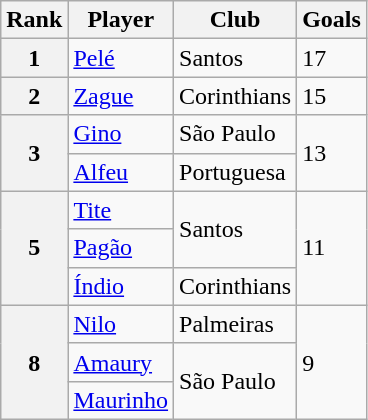<table class="wikitable">
<tr>
<th>Rank</th>
<th>Player</th>
<th>Club</th>
<th>Goals</th>
</tr>
<tr>
<th>1</th>
<td><a href='#'>Pelé</a></td>
<td>Santos</td>
<td>17</td>
</tr>
<tr>
<th>2</th>
<td><a href='#'>Zague</a></td>
<td>Corinthians</td>
<td>15</td>
</tr>
<tr>
<th rowspan="2">3</th>
<td><a href='#'>Gino</a></td>
<td>São Paulo</td>
<td rowspan="2">13</td>
</tr>
<tr>
<td><a href='#'>Alfeu</a></td>
<td>Portuguesa</td>
</tr>
<tr>
<th rowspan="3">5</th>
<td><a href='#'>Tite</a></td>
<td rowspan="2">Santos</td>
<td rowspan="3">11</td>
</tr>
<tr>
<td><a href='#'>Pagão</a></td>
</tr>
<tr>
<td><a href='#'>Índio</a></td>
<td>Corinthians</td>
</tr>
<tr>
<th rowspan="3">8</th>
<td><a href='#'>Nilo</a></td>
<td>Palmeiras</td>
<td rowspan="3">9</td>
</tr>
<tr>
<td><a href='#'>Amaury</a></td>
<td rowspan="2">São Paulo</td>
</tr>
<tr>
<td><a href='#'>Maurinho</a></td>
</tr>
</table>
